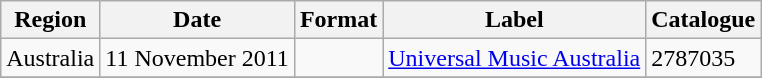<table class="wikitable plainrowheaders">
<tr>
<th scope="col">Region</th>
<th scope="col">Date</th>
<th scope="col">Format</th>
<th scope="col">Label</th>
<th scope="col">Catalogue</th>
</tr>
<tr>
<td>Australia</td>
<td>11 November 2011</td>
<td></td>
<td><a href='#'>Universal Music Australia</a></td>
<td>2787035</td>
</tr>
<tr>
</tr>
</table>
